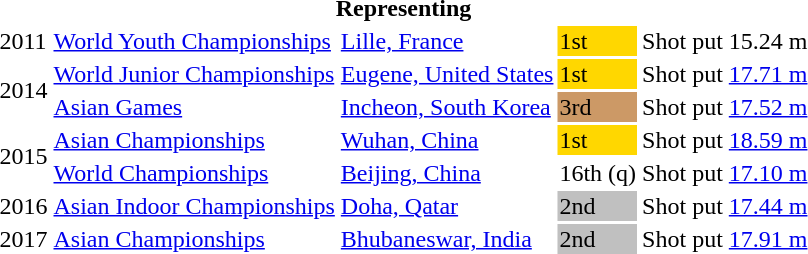<table>
<tr>
<th colspan="6">Representing </th>
</tr>
<tr>
<td>2011</td>
<td><a href='#'>World Youth Championships</a></td>
<td><a href='#'>Lille, France</a></td>
<td bgcolor=gold>1st</td>
<td>Shot put</td>
<td>15.24 m</td>
</tr>
<tr>
<td rowspan=2>2014</td>
<td><a href='#'>World Junior Championships</a></td>
<td><a href='#'>Eugene, United States</a></td>
<td bgcolor=gold>1st</td>
<td>Shot put</td>
<td><a href='#'>17.71 m</a></td>
</tr>
<tr>
<td><a href='#'>Asian Games</a></td>
<td><a href='#'>Incheon, South Korea</a></td>
<td bgcolor=cc9966>3rd</td>
<td>Shot put</td>
<td><a href='#'>17.52 m</a></td>
</tr>
<tr>
<td rowspan=2>2015</td>
<td><a href='#'>Asian Championships</a></td>
<td><a href='#'>Wuhan, China</a></td>
<td bgcolor=gold>1st</td>
<td>Shot put</td>
<td><a href='#'>18.59 m</a></td>
</tr>
<tr>
<td><a href='#'>World Championships</a></td>
<td><a href='#'>Beijing, China</a></td>
<td>16th (q)</td>
<td>Shot put</td>
<td><a href='#'>17.10 m</a></td>
</tr>
<tr>
<td>2016</td>
<td><a href='#'>Asian Indoor Championships</a></td>
<td><a href='#'>Doha, Qatar</a></td>
<td bgcolor=silver>2nd</td>
<td>Shot put</td>
<td><a href='#'>17.44 m</a></td>
</tr>
<tr>
<td>2017</td>
<td><a href='#'>Asian Championships</a></td>
<td><a href='#'>Bhubaneswar, India</a></td>
<td bgcolor=silver>2nd</td>
<td>Shot put</td>
<td><a href='#'>17.91 m</a></td>
</tr>
</table>
